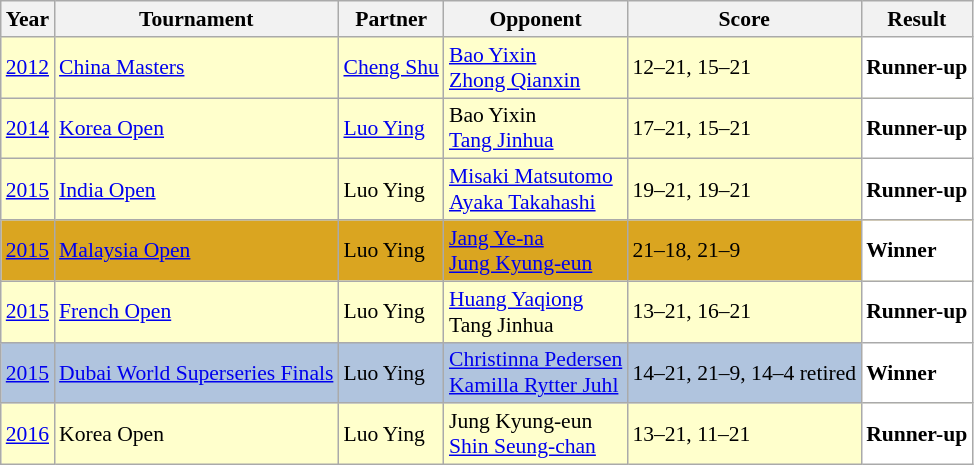<table class="sortable wikitable" style="font-size: 90%;">
<tr>
<th>Year</th>
<th>Tournament</th>
<th>Partner</th>
<th>Opponent</th>
<th>Score</th>
<th>Result</th>
</tr>
<tr style="background:#FFFFCC">
<td align="center"><a href='#'>2012</a></td>
<td align="left"><a href='#'>China Masters</a></td>
<td align="left"> <a href='#'>Cheng Shu</a></td>
<td align="left"> <a href='#'>Bao Yixin</a> <br>  <a href='#'>Zhong Qianxin</a></td>
<td align="left">12–21, 15–21</td>
<td style="text-align:left; background:white"> <strong>Runner-up</strong></td>
</tr>
<tr style="background:#FFFFCC">
<td align="center"><a href='#'>2014</a></td>
<td align="left"><a href='#'>Korea Open</a></td>
<td align="left"> <a href='#'>Luo Ying</a></td>
<td align="left"> Bao Yixin <br>  <a href='#'>Tang Jinhua</a></td>
<td align="left">17–21, 15–21</td>
<td style="text-align:left; background:white"> <strong>Runner-up</strong></td>
</tr>
<tr style="background:#FFFFCC">
<td align="center"><a href='#'>2015</a></td>
<td align="left"><a href='#'>India Open</a></td>
<td align="left"> Luo Ying</td>
<td align="left"> <a href='#'>Misaki Matsutomo</a> <br>  <a href='#'>Ayaka Takahashi</a></td>
<td align="left">19–21, 19–21</td>
<td style="text-align:left; background:white"> <strong>Runner-up</strong></td>
</tr>
<tr style="background:#DAA520">
<td align="center"><a href='#'>2015</a></td>
<td align="left"><a href='#'>Malaysia Open</a></td>
<td align="left"> Luo Ying</td>
<td align="left"> <a href='#'>Jang Ye-na</a> <br>  <a href='#'>Jung Kyung-eun</a></td>
<td align="left">21–18, 21–9</td>
<td style="text-align:left; background:white"> <strong>Winner</strong></td>
</tr>
<tr style="background:#FFFFCC">
<td align="center"><a href='#'>2015</a></td>
<td align="left"><a href='#'>French Open</a></td>
<td align="left"> Luo Ying</td>
<td align="left"> <a href='#'>Huang Yaqiong</a> <br>  Tang Jinhua</td>
<td align="left">13–21, 16–21</td>
<td style="text-align:left; background:white"> <strong>Runner-up</strong></td>
</tr>
<tr style="background:#B0C4DE">
<td align="center"><a href='#'>2015</a></td>
<td align="left"><a href='#'>Dubai World Superseries Finals</a></td>
<td align="left"> Luo Ying</td>
<td align="left"> <a href='#'>Christinna Pedersen</a> <br>  <a href='#'>Kamilla Rytter Juhl</a></td>
<td align="left">14–21, 21–9, 14–4 retired</td>
<td style="text-align:left; background:white"> <strong>Winner</strong></td>
</tr>
<tr style="background:#FFFFCC">
<td align="center"><a href='#'>2016</a></td>
<td align="left">Korea Open</td>
<td align="left"> Luo Ying</td>
<td align="left"> Jung Kyung-eun <br>  <a href='#'>Shin Seung-chan</a></td>
<td align="left">13–21, 11–21</td>
<td style="text-align:left; background:white"> <strong>Runner-up</strong></td>
</tr>
</table>
